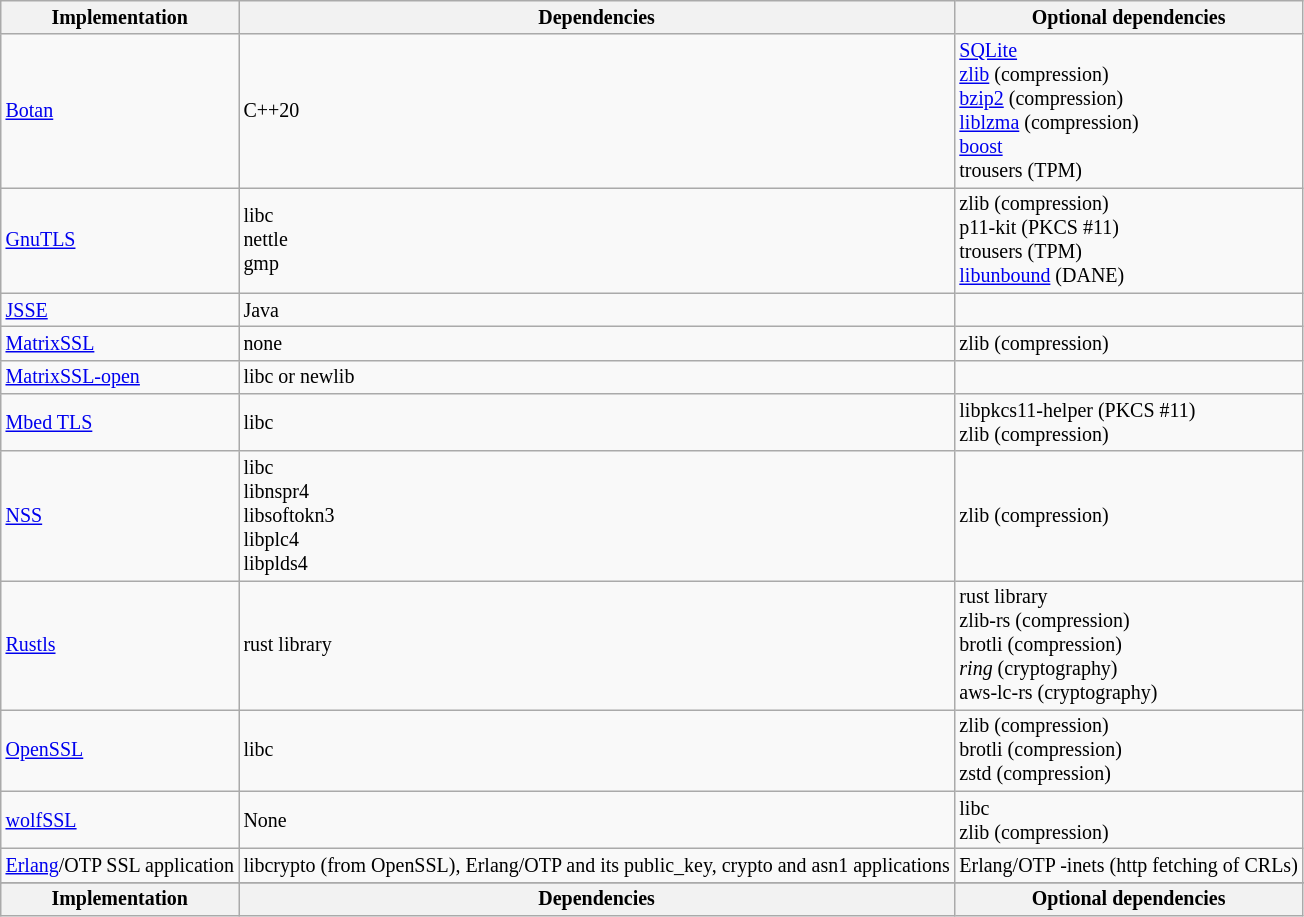<table class="wikitable sortable sort-under" style="text-align: left; font-size: smaller">
<tr>
<th>Implementation</th>
<th>Dependencies</th>
<th>Optional dependencies</th>
</tr>
<tr>
<td><a href='#'>Botan</a></td>
<td>C++20</td>
<td><a href='#'>SQLite</a><br><a href='#'>zlib</a> (compression)<br><a href='#'>bzip2</a>  (compression)<br><a href='#'>liblzma</a> (compression)<br><a href='#'>boost</a><br>trousers (TPM)</td>
</tr>
<tr>
<td><a href='#'>GnuTLS</a></td>
<td>libc<br>nettle<br>gmp</td>
<td>zlib (compression)<br>p11-kit (PKCS #11)<br>trousers (TPM)<br><a href='#'>libunbound</a> (DANE)</td>
</tr>
<tr>
<td><a href='#'>JSSE</a></td>
<td>Java</td>
<td></td>
</tr>
<tr>
<td><a href='#'>MatrixSSL</a></td>
<td>none</td>
<td>zlib (compression)</td>
</tr>
<tr>
<td><a href='#'>MatrixSSL-open</a></td>
<td>libc or newlib</td>
<td></td>
</tr>
<tr>
<td><a href='#'>Mbed TLS</a></td>
<td>libc</td>
<td>libpkcs11-helper (PKCS #11)<br>zlib (compression)</td>
</tr>
<tr>
<td><a href='#'>NSS</a></td>
<td>libc<br>libnspr4<br>libsoftokn3<br>libplc4<br>libplds4</td>
<td>zlib (compression)</td>
</tr>
<tr>
<td><a href='#'>Rustls</a></td>
<td>rust  library</td>
<td>rust  library<br>zlib-rs (compression)<br>brotli (compression)<br><em>ring</em> (cryptography)<br>aws-lc-rs (cryptography)<br></td>
</tr>
<tr>
<td><a href='#'>OpenSSL</a></td>
<td>libc</td>
<td>zlib (compression)<br>brotli (compression)<br>zstd (compression)<br></td>
</tr>
<tr>
<td><a href='#'>wolfSSL</a></td>
<td>None</td>
<td>libc<br>zlib (compression)</td>
</tr>
<tr>
<td><a href='#'>Erlang</a>/OTP SSL application</td>
<td>libcrypto (from OpenSSL), Erlang/OTP  and its public_key, crypto and asn1 applications</td>
<td>Erlang/OTP -inets (http fetching of CRLs)</td>
</tr>
<tr>
</tr>
<tr class="sortbottom">
<th>Implementation</th>
<th>Dependencies</th>
<th>Optional dependencies</th>
</tr>
</table>
